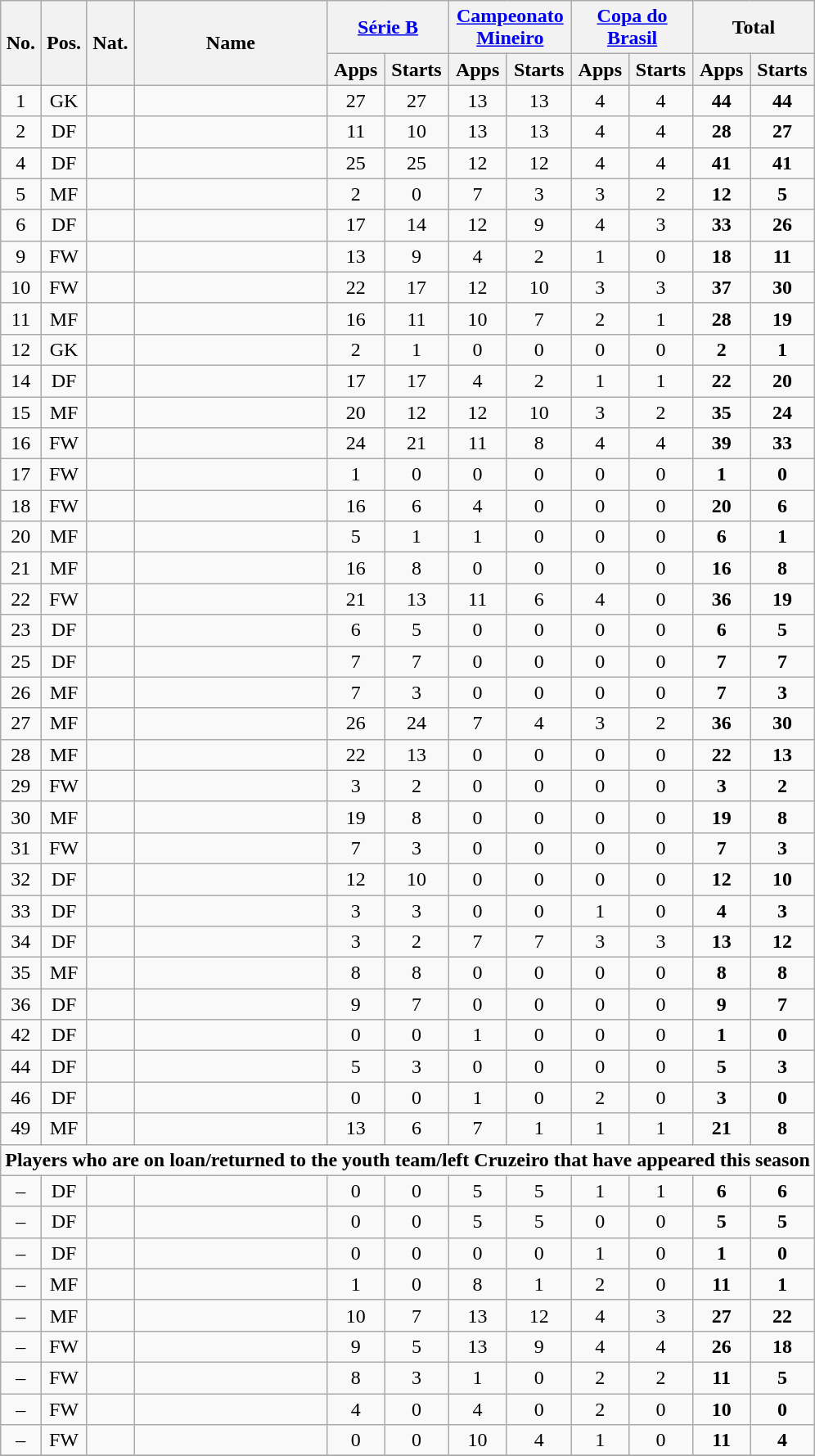<table class="wikitable sortable" style="text-align:center">
<tr>
<th rowspan="2">No.</th>
<th rowspan="2">Pos.</th>
<th rowspan="2">Nat.</th>
<th rowspan="2" style="width:150px;">Name</th>
<th colspan="2" style="width:86px;"><a href='#'>Série B</a></th>
<th colspan="2" style="width:86px;"><a href='#'>Campeonato Mineiro</a></th>
<th colspan="2" style="width:86px;"><a href='#'>Copa do Brasil</a></th>
<th colspan="2" style="width:86px;">Total</th>
</tr>
<tr>
<th>Apps</th>
<th>Starts</th>
<th>Apps</th>
<th>Starts</th>
<th>Apps</th>
<th>Starts</th>
<th>Apps</th>
<th>Starts</th>
</tr>
<tr>
<td>1</td>
<td>GK</td>
<td></td>
<td align=left></td>
<td>27</td>
<td>27</td>
<td>13</td>
<td>13</td>
<td>4</td>
<td>4</td>
<td><strong>44</strong></td>
<td><strong>44</strong></td>
</tr>
<tr>
<td>2</td>
<td>DF</td>
<td></td>
<td align=left></td>
<td>11</td>
<td>10</td>
<td>13</td>
<td>13</td>
<td>4</td>
<td>4</td>
<td><strong>28</strong></td>
<td><strong>27</strong></td>
</tr>
<tr>
<td>4</td>
<td>DF</td>
<td></td>
<td align=left></td>
<td>25</td>
<td>25</td>
<td>12</td>
<td>12</td>
<td>4</td>
<td>4</td>
<td><strong>41</strong></td>
<td><strong>41</strong></td>
</tr>
<tr>
<td>5</td>
<td>MF</td>
<td></td>
<td align=left></td>
<td>2</td>
<td>0</td>
<td>7</td>
<td>3</td>
<td>3</td>
<td>2</td>
<td><strong>12</strong></td>
<td><strong>5</strong></td>
</tr>
<tr>
<td>6</td>
<td>DF</td>
<td></td>
<td align=left></td>
<td>17</td>
<td>14</td>
<td>12</td>
<td>9</td>
<td>4</td>
<td>3</td>
<td><strong>33</strong></td>
<td><strong>26</strong></td>
</tr>
<tr>
<td>9</td>
<td>FW</td>
<td></td>
<td align=left></td>
<td>13</td>
<td>9</td>
<td>4</td>
<td>2</td>
<td>1</td>
<td>0</td>
<td><strong>18</strong></td>
<td><strong>11</strong></td>
</tr>
<tr>
<td>10</td>
<td>FW</td>
<td></td>
<td align=left></td>
<td>22</td>
<td>17</td>
<td>12</td>
<td>10</td>
<td>3</td>
<td>3</td>
<td><strong>37</strong></td>
<td><strong>30</strong></td>
</tr>
<tr>
<td>11</td>
<td>MF</td>
<td></td>
<td align=left></td>
<td>16</td>
<td>11</td>
<td>10</td>
<td>7</td>
<td>2</td>
<td>1</td>
<td><strong>28</strong></td>
<td><strong>19</strong></td>
</tr>
<tr>
<td>12</td>
<td>GK</td>
<td></td>
<td align=left></td>
<td>2</td>
<td>1</td>
<td>0</td>
<td>0</td>
<td>0</td>
<td>0</td>
<td><strong>2</strong></td>
<td><strong>1</strong></td>
</tr>
<tr>
<td>14</td>
<td>DF</td>
<td></td>
<td align=left></td>
<td>17</td>
<td>17</td>
<td>4</td>
<td>2</td>
<td>1</td>
<td>1</td>
<td><strong>22</strong></td>
<td><strong>20</strong></td>
</tr>
<tr>
<td>15</td>
<td>MF</td>
<td></td>
<td align=left></td>
<td>20</td>
<td>12</td>
<td>12</td>
<td>10</td>
<td>3</td>
<td>2</td>
<td><strong>35</strong></td>
<td><strong>24</strong></td>
</tr>
<tr>
<td>16</td>
<td>FW</td>
<td></td>
<td align=left></td>
<td>24</td>
<td>21</td>
<td>11</td>
<td>8</td>
<td>4</td>
<td>4</td>
<td><strong>39</strong></td>
<td><strong>33</strong></td>
</tr>
<tr>
<td>17</td>
<td>FW</td>
<td></td>
<td align=left></td>
<td>1</td>
<td>0</td>
<td>0</td>
<td>0</td>
<td>0</td>
<td>0</td>
<td><strong>1</strong></td>
<td><strong>0</strong></td>
</tr>
<tr>
<td>18</td>
<td>FW</td>
<td></td>
<td align=left></td>
<td>16</td>
<td>6</td>
<td>4</td>
<td>0</td>
<td>0</td>
<td>0</td>
<td><strong>20</strong></td>
<td><strong>6</strong></td>
</tr>
<tr>
<td>20</td>
<td>MF</td>
<td></td>
<td align=left></td>
<td>5</td>
<td>1</td>
<td>1</td>
<td>0</td>
<td>0</td>
<td>0</td>
<td><strong>6</strong></td>
<td><strong>1</strong></td>
</tr>
<tr>
<td>21</td>
<td>MF</td>
<td></td>
<td align=left></td>
<td>16</td>
<td>8</td>
<td>0</td>
<td>0</td>
<td>0</td>
<td>0</td>
<td><strong>16</strong></td>
<td><strong>8</strong></td>
</tr>
<tr>
<td>22</td>
<td>FW</td>
<td></td>
<td align=left></td>
<td>21</td>
<td>13</td>
<td>11</td>
<td>6</td>
<td>4</td>
<td>0</td>
<td><strong>36</strong></td>
<td><strong>19</strong></td>
</tr>
<tr>
<td>23</td>
<td>DF</td>
<td></td>
<td align=left></td>
<td>6</td>
<td>5</td>
<td>0</td>
<td>0</td>
<td>0</td>
<td>0</td>
<td><strong>6</strong></td>
<td><strong>5</strong></td>
</tr>
<tr>
<td>25</td>
<td>DF</td>
<td></td>
<td align=left></td>
<td>7</td>
<td>7</td>
<td>0</td>
<td>0</td>
<td>0</td>
<td>0</td>
<td><strong>7</strong></td>
<td><strong>7</strong></td>
</tr>
<tr>
<td>26</td>
<td>MF</td>
<td></td>
<td align=left></td>
<td>7</td>
<td>3</td>
<td>0</td>
<td>0</td>
<td>0</td>
<td>0</td>
<td><strong>7</strong></td>
<td><strong>3</strong></td>
</tr>
<tr>
<td>27</td>
<td>MF</td>
<td></td>
<td align=left></td>
<td>26</td>
<td>24</td>
<td>7</td>
<td>4</td>
<td>3</td>
<td>2</td>
<td><strong>36</strong></td>
<td><strong>30</strong></td>
</tr>
<tr>
<td>28</td>
<td>MF</td>
<td></td>
<td align=left></td>
<td>22</td>
<td>13</td>
<td>0</td>
<td>0</td>
<td>0</td>
<td>0</td>
<td><strong>22</strong></td>
<td><strong>13</strong></td>
</tr>
<tr>
<td>29</td>
<td>FW</td>
<td></td>
<td align=left></td>
<td>3</td>
<td>2</td>
<td>0</td>
<td>0</td>
<td>0</td>
<td>0</td>
<td><strong>3</strong></td>
<td><strong>2</strong></td>
</tr>
<tr>
<td>30</td>
<td>MF</td>
<td></td>
<td align=left></td>
<td>19</td>
<td>8</td>
<td>0</td>
<td>0</td>
<td>0</td>
<td>0</td>
<td><strong>19</strong></td>
<td><strong>8</strong></td>
</tr>
<tr>
<td>31</td>
<td>FW</td>
<td></td>
<td align=left></td>
<td>7</td>
<td>3</td>
<td>0</td>
<td>0</td>
<td>0</td>
<td>0</td>
<td><strong>7</strong></td>
<td><strong>3</strong></td>
</tr>
<tr>
<td>32</td>
<td>DF</td>
<td></td>
<td align=left></td>
<td>12</td>
<td>10</td>
<td>0</td>
<td>0</td>
<td>0</td>
<td>0</td>
<td><strong>12</strong></td>
<td><strong>10</strong></td>
</tr>
<tr>
<td>33</td>
<td>DF</td>
<td></td>
<td align=left></td>
<td>3</td>
<td>3</td>
<td>0</td>
<td>0</td>
<td>1</td>
<td>0</td>
<td><strong>4</strong></td>
<td><strong>3</strong></td>
</tr>
<tr>
<td>34</td>
<td>DF</td>
<td></td>
<td align=left></td>
<td>3</td>
<td>2</td>
<td>7</td>
<td>7</td>
<td>3</td>
<td>3</td>
<td><strong>13</strong></td>
<td><strong>12</strong></td>
</tr>
<tr>
<td>35</td>
<td>MF</td>
<td></td>
<td align=left></td>
<td>8</td>
<td>8</td>
<td>0</td>
<td>0</td>
<td>0</td>
<td>0</td>
<td><strong>8</strong></td>
<td><strong>8</strong></td>
</tr>
<tr>
<td>36</td>
<td>DF</td>
<td></td>
<td align=left></td>
<td>9</td>
<td>7</td>
<td>0</td>
<td>0</td>
<td>0</td>
<td>0</td>
<td><strong>9</strong></td>
<td><strong>7</strong></td>
</tr>
<tr>
<td>42</td>
<td>DF</td>
<td></td>
<td align=left></td>
<td>0</td>
<td>0</td>
<td>1</td>
<td>0</td>
<td>0</td>
<td>0</td>
<td><strong>1</strong></td>
<td><strong>0</strong></td>
</tr>
<tr>
<td>44</td>
<td>DF</td>
<td></td>
<td align=left></td>
<td>5</td>
<td>3</td>
<td>0</td>
<td>0</td>
<td>0</td>
<td>0</td>
<td><strong>5</strong></td>
<td><strong>3</strong></td>
</tr>
<tr>
<td>46</td>
<td>DF</td>
<td></td>
<td align=left></td>
<td>0</td>
<td>0</td>
<td>1</td>
<td>0</td>
<td>2</td>
<td>0</td>
<td><strong>3</strong></td>
<td><strong>0</strong></td>
</tr>
<tr>
<td>49</td>
<td>MF</td>
<td></td>
<td align=left></td>
<td>13</td>
<td>6</td>
<td>7</td>
<td>1</td>
<td>1</td>
<td>1</td>
<td><strong>21</strong></td>
<td><strong>8</strong></td>
</tr>
<tr>
<td colspan="14"><strong>Players who are on loan/returned to the youth team/left Cruzeiro that have appeared this season</strong></td>
</tr>
<tr>
<td>–</td>
<td>DF</td>
<td></td>
<td align=left></td>
<td>0</td>
<td>0</td>
<td>5</td>
<td>5</td>
<td>1</td>
<td>1</td>
<td><strong>6</strong></td>
<td><strong>6</strong></td>
</tr>
<tr>
<td>–</td>
<td>DF</td>
<td></td>
<td align=left></td>
<td>0</td>
<td>0</td>
<td>5</td>
<td>5</td>
<td>0</td>
<td>0</td>
<td><strong>5</strong></td>
<td><strong>5</strong></td>
</tr>
<tr>
<td>–</td>
<td>DF</td>
<td></td>
<td align=left></td>
<td>0</td>
<td>0</td>
<td>0</td>
<td>0</td>
<td>1</td>
<td>0</td>
<td><strong>1</strong></td>
<td><strong>0</strong></td>
</tr>
<tr>
<td>–</td>
<td>MF</td>
<td></td>
<td align=left></td>
<td>1</td>
<td>0</td>
<td>8</td>
<td>1</td>
<td>2</td>
<td>0</td>
<td><strong>11</strong></td>
<td><strong>1</strong></td>
</tr>
<tr>
<td>–</td>
<td>MF</td>
<td></td>
<td align=left></td>
<td>10</td>
<td>7</td>
<td>13</td>
<td>12</td>
<td>4</td>
<td>3</td>
<td><strong>27</strong></td>
<td><strong>22</strong></td>
</tr>
<tr>
<td>–</td>
<td>FW</td>
<td></td>
<td align=left></td>
<td>9</td>
<td>5</td>
<td>13</td>
<td>9</td>
<td>4</td>
<td>4</td>
<td><strong>26</strong></td>
<td><strong>18</strong></td>
</tr>
<tr>
<td>–</td>
<td>FW</td>
<td></td>
<td align=left></td>
<td>8</td>
<td>3</td>
<td>1</td>
<td>0</td>
<td>2</td>
<td>2</td>
<td><strong>11</strong></td>
<td><strong>5</strong></td>
</tr>
<tr>
<td>–</td>
<td>FW</td>
<td></td>
<td align=left></td>
<td>4</td>
<td>0</td>
<td>4</td>
<td>0</td>
<td>2</td>
<td>0</td>
<td><strong>10</strong></td>
<td><strong>0</strong></td>
</tr>
<tr>
<td>–</td>
<td>FW</td>
<td></td>
<td align=left></td>
<td>0</td>
<td>0</td>
<td>10</td>
<td>4</td>
<td>1</td>
<td>0</td>
<td><strong>11</strong></td>
<td><strong>4</strong></td>
</tr>
<tr>
</tr>
</table>
